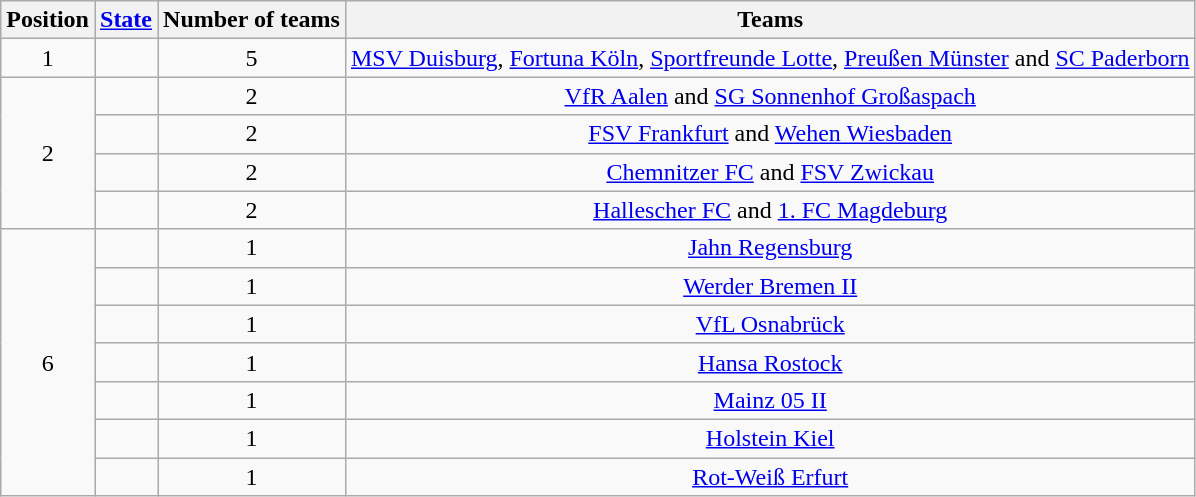<table class="wikitable">
<tr>
<th>Position</th>
<th><a href='#'>State</a></th>
<th>Number of teams</th>
<th>Teams</th>
</tr>
<tr>
<td align=center>1</td>
<td></td>
<td align=center>5</td>
<td align=center><a href='#'>MSV Duisburg</a>, <a href='#'>Fortuna Köln</a>, <a href='#'>Sportfreunde Lotte</a>, <a href='#'>Preußen Münster</a> and <a href='#'>SC Paderborn</a></td>
</tr>
<tr>
<td align=center rowspan=4>2</td>
<td></td>
<td align=center>2</td>
<td align=center><a href='#'>VfR Aalen</a> and <a href='#'>SG Sonnenhof Großaspach</a></td>
</tr>
<tr>
<td></td>
<td align=center>2</td>
<td align=center><a href='#'>FSV Frankfurt</a> and <a href='#'>Wehen Wiesbaden</a></td>
</tr>
<tr>
<td></td>
<td align=center>2</td>
<td align=center><a href='#'>Chemnitzer FC</a> and <a href='#'>FSV Zwickau</a></td>
</tr>
<tr>
<td></td>
<td align=center>2</td>
<td align=center><a href='#'>Hallescher FC</a> and <a href='#'>1. FC Magdeburg</a></td>
</tr>
<tr>
<td align=center rowspan=7>6</td>
<td></td>
<td align=center>1</td>
<td align=center><a href='#'>Jahn Regensburg</a></td>
</tr>
<tr>
<td></td>
<td align=center>1</td>
<td align=center><a href='#'>Werder Bremen II</a></td>
</tr>
<tr>
<td></td>
<td align=center>1</td>
<td align=center><a href='#'>VfL Osnabrück</a></td>
</tr>
<tr>
<td></td>
<td align=center>1</td>
<td align=center><a href='#'>Hansa Rostock</a></td>
</tr>
<tr>
<td></td>
<td align=center>1</td>
<td align=center><a href='#'>Mainz 05 II</a></td>
</tr>
<tr>
<td></td>
<td align=center>1</td>
<td align=center><a href='#'>Holstein Kiel</a></td>
</tr>
<tr>
<td></td>
<td align=center>1</td>
<td align=center><a href='#'>Rot-Weiß Erfurt</a></td>
</tr>
</table>
